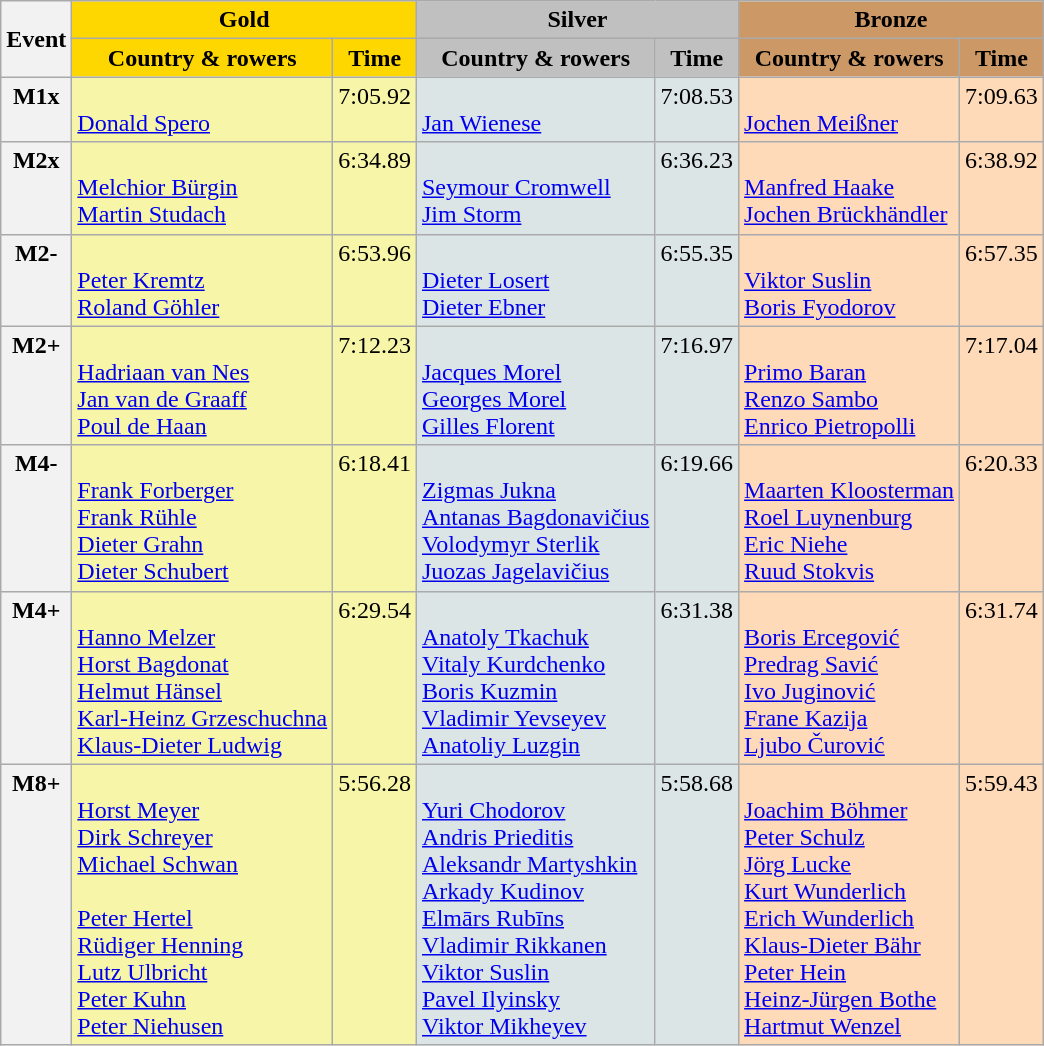<table class="wikitable">
<tr>
<th rowspan="2">Event</th>
<th colspan="2" style="background-color:gold">Gold</th>
<th colspan="2" style="background-color:silver">Silver</th>
<th colspan="2" style="background-color:#cc9966">Bronze</th>
</tr>
<tr>
<th style="background-color:gold">Country & rowers</th>
<th style="background-color:gold">Time</th>
<th style="background-color:silver">Country & rowers</th>
<th style="background-color:silver">Time</th>
<th style="background-color:#cc9966">Country & rowers</th>
<th style="background-color:#cc9966">Time</th>
</tr>
<tr style="vertical-align:top;">
<th>M1x </th>
<td style="background-color:#F7F6A8;"><strong></strong><br> <a href='#'>Donald Spero</a></td>
<td style="background-color:#F7F6A8;">7:05.92</td>
<td style="background-color:#DCE5E5;"><strong></strong><br> <a href='#'>Jan Wienese</a></td>
<td style="background-color:#DCE5E5;">7:08.53</td>
<td style="background-color:#FFDAB9;"><strong></strong><br> <a href='#'>Jochen Meißner</a></td>
<td style="background-color:#FFDAB9;">7:09.63</td>
</tr>
<tr style="vertical-align:top;">
<th>M2x </th>
<td style="background-color:#F7F6A8;"><strong></strong><br> <a href='#'>Melchior Bürgin</a><br><a href='#'>Martin Studach</a></td>
<td style="background-color:#F7F6A8;">6:34.89</td>
<td style="background-color:#DCE5E5;"><strong></strong><br> <a href='#'>Seymour Cromwell</a><br><a href='#'>Jim Storm</a></td>
<td style="background-color:#DCE5E5;">6:36.23</td>
<td style="background-color:#FFDAB9;"><strong></strong><br> <a href='#'>Manfred Haake</a><br><a href='#'>Jochen Brückhändler</a></td>
<td style="background-color:#FFDAB9;">6:38.92</td>
</tr>
<tr style="vertical-align:top;">
<th>M2- </th>
<td style="background-color:#F7F6A8;"><strong></strong><br> <a href='#'>Peter Kremtz</a><br> <a href='#'>Roland Göhler</a></td>
<td style="background-color:#F7F6A8;">6:53.96</td>
<td style="background-color:#DCE5E5;"><strong></strong><br> <a href='#'>Dieter Losert</a><br> <a href='#'>Dieter Ebner</a></td>
<td style="background-color:#DCE5E5;">6:55.35</td>
<td style="background-color:#FFDAB9;"><strong></strong><br> <a href='#'>Viktor Suslin</a><br> <a href='#'>Boris Fyodorov</a></td>
<td style="background-color:#FFDAB9;">6:57.35</td>
</tr>
<tr style="vertical-align:top;">
<th>M2+ </th>
<td style="background-color:#F7F6A8;"><strong></strong><br> <a href='#'>Hadriaan van Nes</a><br> <a href='#'>Jan van de Graaff</a><br> <a href='#'>Poul de Haan</a></td>
<td style="background-color:#F7F6A8;">7:12.23</td>
<td style="background-color:#DCE5E5;"><strong></strong><br> <a href='#'>Jacques Morel</a><br> <a href='#'>Georges Morel</a><br> <a href='#'>Gilles Florent</a></td>
<td style="background-color:#DCE5E5;">7:16.97</td>
<td style="background-color:#FFDAB9;"><strong></strong><br> <a href='#'>Primo Baran</a><br> <a href='#'>Renzo Sambo</a><br> <a href='#'>Enrico Pietropolli</a></td>
<td style="background-color:#FFDAB9;">7:17.04</td>
</tr>
<tr style="vertical-align:top;">
<th>M4- </th>
<td style="background-color:#F7F6A8;"><strong></strong><br> <a href='#'>Frank Forberger</a><br> <a href='#'>Frank Rühle</a><br> <a href='#'>Dieter Grahn</a><br> <a href='#'>Dieter Schubert</a></td>
<td style="background-color:#F7F6A8;">6:18.41</td>
<td style="background-color:#DCE5E5;"><strong></strong><br> <a href='#'>Zigmas Jukna</a><br> <a href='#'>Antanas Bagdonavičius</a><br> <a href='#'>Volodymyr Sterlik</a><br> <a href='#'>Juozas Jagelavičius</a></td>
<td style="background-color:#DCE5E5;">6:19.66</td>
<td style="background-color:#FFDAB9;"><strong></strong><br> <a href='#'>Maarten Kloosterman</a><br> <a href='#'>Roel Luynenburg</a><br> <a href='#'>Eric Niehe</a><br> <a href='#'>Ruud Stokvis</a></td>
<td style="background-color:#FFDAB9;">6:20.33</td>
</tr>
<tr style="vertical-align:top;">
<th>M4+ </th>
<td style="background-color:#F7F6A8;"><strong></strong><br> <a href='#'>Hanno Melzer</a><br> <a href='#'>Horst Bagdonat</a><br> <a href='#'>Helmut Hänsel</a><br> <a href='#'>Karl-Heinz Grzeschuchna</a><br> <a href='#'>Klaus-Dieter Ludwig</a></td>
<td style="background-color:#F7F6A8;">6:29.54</td>
<td style="background-color:#DCE5E5;"><strong></strong><br> <a href='#'>Anatoly Tkachuk</a> <br> <a href='#'>Vitaly Kurdchenko</a> <br> <a href='#'>Boris Kuzmin</a> <br> <a href='#'>Vladimir Yevseyev</a> <br> <a href='#'>Anatoliy Luzgin</a></td>
<td style="background-color:#DCE5E5;">6:31.38</td>
<td style="background-color:#FFDAB9;"><strong></strong><br> <a href='#'>Boris Ercegović</a><br> <a href='#'>Predrag Savić</a><br> <a href='#'>Ivo Juginović</a><br> <a href='#'>Frane Kazija</a><br> <a href='#'>Ljubo Čurović</a></td>
<td style="background-color:#FFDAB9;">6:31.74</td>
</tr>
<tr style="vertical-align:top;">
<th>M8+ </th>
<td style="background-color:#F7F6A8;"><strong></strong><br> <a href='#'>Horst Meyer</a><br> <a href='#'>Dirk Schreyer</a><br> <a href='#'>Michael Schwan</a><br> <br> <a href='#'>Peter Hertel</a><br> <a href='#'>Rüdiger Henning</a><br> <a href='#'>Lutz Ulbricht</a><br> <a href='#'>Peter Kuhn</a><br> <a href='#'>Peter Niehusen</a></td>
<td style="background-color:#F7F6A8;">5:56.28</td>
<td style="background-color:#DCE5E5;"><strong></strong><br> <a href='#'>Yuri Chodorov</a><br> <a href='#'>Andris Prieditis</a><br> <a href='#'>Aleksandr Martyshkin</a> <br> <a href='#'>Arkady Kudinov</a><br> <a href='#'>Elmārs Rubīns</a><br> <a href='#'>Vladimir Rikkanen</a><br> <a href='#'>Viktor Suslin</a> <br> <a href='#'>Pavel Ilyinsky</a><br> <a href='#'>Viktor Mikheyev</a></td>
<td style="background-color:#DCE5E5;">5:58.68</td>
<td style="background-color:#FFDAB9;"><strong></strong><br> <a href='#'>Joachim Böhmer</a><br> <a href='#'>Peter Schulz</a><br> <a href='#'>Jörg Lucke</a><br> <a href='#'>Kurt Wunderlich</a><br> <a href='#'>Erich Wunderlich</a><br> <a href='#'>Klaus-Dieter Bähr</a><br> <a href='#'>Peter Hein</a><br> <a href='#'>Heinz-Jürgen Bothe</a><br> <a href='#'>Hartmut Wenzel</a></td>
<td style="background-color:#FFDAB9;">5:59.43</td>
</tr>
</table>
